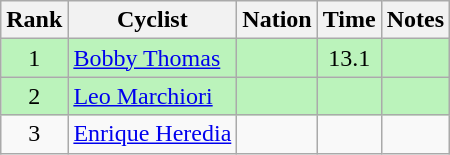<table class="wikitable sortable" style="text-align:center">
<tr>
<th>Rank</th>
<th>Cyclist</th>
<th>Nation</th>
<th>Time</th>
<th>Notes</th>
</tr>
<tr bgcolor=bbf3bb>
<td>1</td>
<td align=left><a href='#'>Bobby Thomas</a></td>
<td align=left></td>
<td>13.1</td>
<td></td>
</tr>
<tr bgcolor=bbf3bb>
<td>2</td>
<td align=left><a href='#'>Leo Marchiori</a></td>
<td align=left></td>
<td></td>
<td></td>
</tr>
<tr>
<td>3</td>
<td align=left><a href='#'>Enrique Heredia</a></td>
<td align=left></td>
<td></td>
<td></td>
</tr>
</table>
